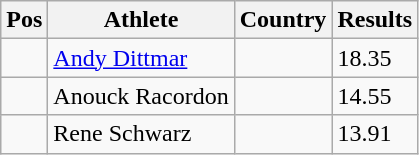<table class="wikitable wikble">
<tr>
<th>Pos</th>
<th>Athlete</th>
<th>Country</th>
<th>Results</th>
</tr>
<tr>
<td align="center"></td>
<td><a href='#'>Andy Dittmar</a></td>
<td></td>
<td>18.35</td>
</tr>
<tr>
<td align="center"></td>
<td>Anouck Racordon</td>
<td></td>
<td>14.55</td>
</tr>
<tr>
<td align="center"></td>
<td>Rene Schwarz</td>
<td></td>
<td>13.91</td>
</tr>
</table>
